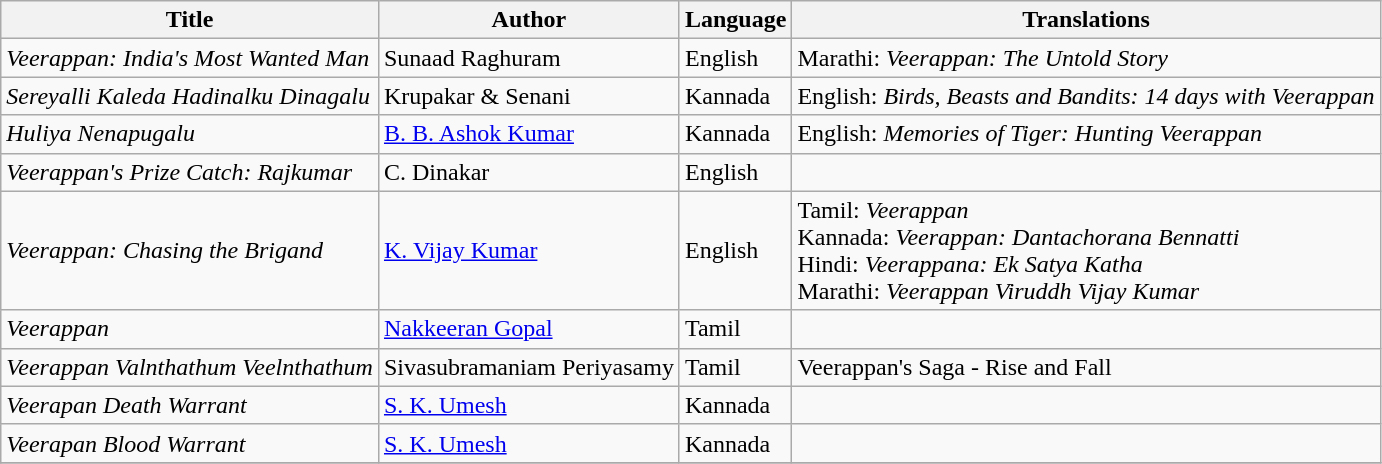<table class="wikitable">
<tr>
<th>Title</th>
<th>Author</th>
<th>Language</th>
<th>Translations</th>
</tr>
<tr>
<td><em>Veerappan: India's Most Wanted Man</em></td>
<td>Sunaad Raghuram</td>
<td>English</td>
<td>Marathi: <em>Veerappan: The Untold Story</em></td>
</tr>
<tr>
<td><em>Sereyalli Kaleda Hadinalku Dinagalu</em></td>
<td>Krupakar & Senani</td>
<td>Kannada</td>
<td>English: <em>Birds, Beasts and Bandits: 14 days with Veerappan</em></td>
</tr>
<tr>
<td><em>Huliya Nenapugalu</em></td>
<td><a href='#'>B. B. Ashok Kumar</a></td>
<td>Kannada</td>
<td>English: <em>Memories of Tiger: Hunting Veerappan</em></td>
</tr>
<tr>
<td><em>Veerappan's Prize Catch: Rajkumar</em></td>
<td>C. Dinakar</td>
<td>English</td>
<td></td>
</tr>
<tr>
<td><em>Veerappan: Chasing the Brigand</em></td>
<td><a href='#'>K. Vijay Kumar</a></td>
<td>English</td>
<td>Tamil: <em>Veerappan</em><br>Kannada: <em>Veerappan: Dantachorana Bennatti</em><br>Hindi: <em>Veerappana: Ek Satya Katha</em><br>Marathi: <em>Veerappan Viruddh Vijay Kumar</em></td>
</tr>
<tr>
<td><em>Veerappan</em></td>
<td><a href='#'>Nakkeeran Gopal</a></td>
<td>Tamil</td>
<td></td>
</tr>
<tr>
<td><em>Veerappan Valnthathum Veelnthathum</em></td>
<td>Sivasubramaniam Periyasamy</td>
<td>Tamil</td>
<td>Veerappan's Saga - Rise and Fall</td>
</tr>
<tr>
<td><em>Veerapan Death Warrant</em></td>
<td><a href='#'>S. K. Umesh</a></td>
<td>Kannada</td>
<td></td>
</tr>
<tr>
<td><em>Veerapan Blood Warrant</em></td>
<td><a href='#'>S. K. Umesh</a></td>
<td>Kannada</td>
<td></td>
</tr>
<tr>
</tr>
</table>
